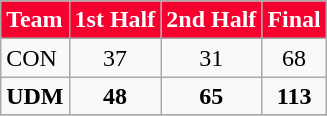<table class="wikitable" align=right>
<tr style="background: #F5002F; color: #FFFFFF">
<td><strong>Team</strong></td>
<td><strong>1st Half</strong></td>
<td><strong>2nd Half</strong></td>
<td><strong>Final</strong></td>
</tr>
<tr>
<td>CON</td>
<td align=center>37</td>
<td align=center>31</td>
<td align=center>68</td>
</tr>
<tr>
<td><strong>UDM</strong></td>
<td align=center><strong>48</strong></td>
<td align=center><strong>65</strong></td>
<td align=center><strong>113</strong></td>
</tr>
<tr>
</tr>
</table>
